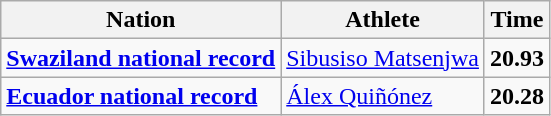<table class="wikitable">
<tr>
<th>Nation</th>
<th>Athlete</th>
<th>Time</th>
</tr>
<tr>
<td><strong><a href='#'>Swaziland national record</a></strong></td>
<td><a href='#'>Sibusiso Matsenjwa</a></td>
<td><strong>20.93</strong></td>
</tr>
<tr>
<td><strong><a href='#'>Ecuador national record</a></strong></td>
<td><a href='#'>Álex Quiñónez</a></td>
<td><strong>20.28</strong></td>
</tr>
</table>
